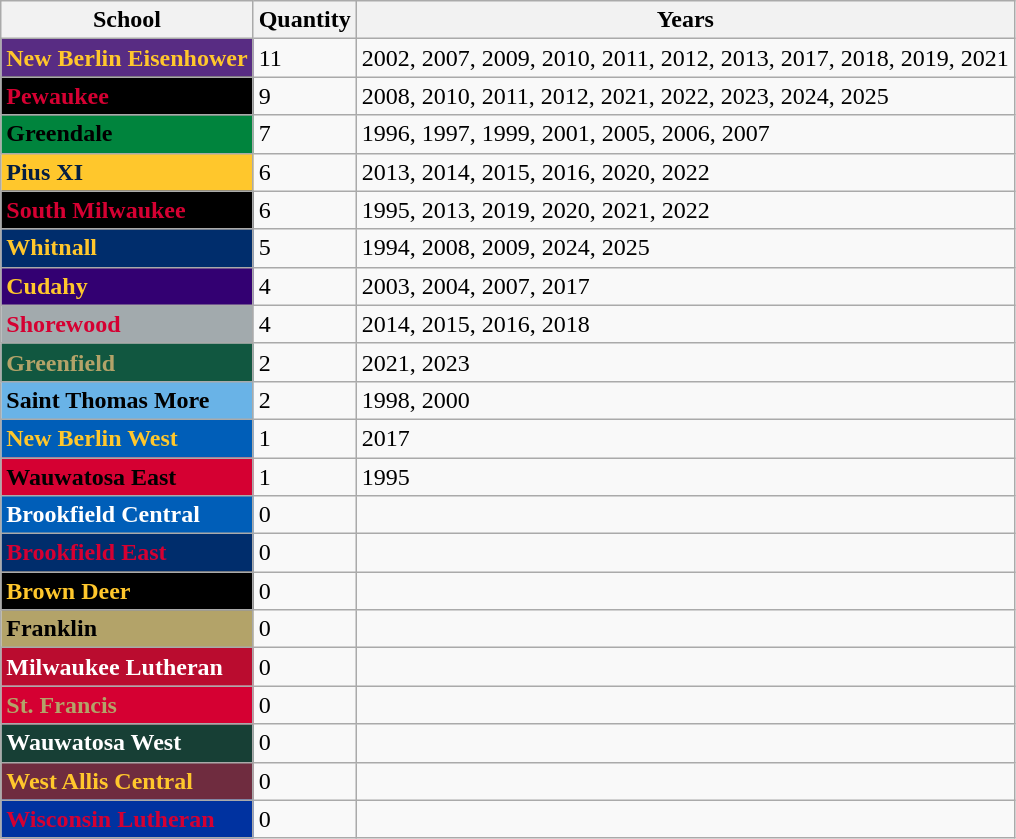<table class="wikitable">
<tr>
<th>School</th>
<th>Quantity</th>
<th>Years</th>
</tr>
<tr>
<td style="background: #582c83; color: #ffc72c"><strong>New Berlin Eisenhower</strong></td>
<td>11</td>
<td>2002, 2007, 2009, 2010, 2011, 2012, 2013, 2017, 2018, 2019, 2021</td>
</tr>
<tr>
<td style="background: black; color: #d50032"><strong>Pewaukee</strong></td>
<td>9</td>
<td>2008, 2010, 2011, 2012, 2021, 2022, 2023, 2024, 2025</td>
</tr>
<tr>
<td style="background: #00843d; color: black"><strong>Greendale</strong></td>
<td>7</td>
<td>1996, 1997, 1999, 2001, 2005, 2006, 2007</td>
</tr>
<tr>
<td style="background: #ffc72c; color: #041e42"><strong>Pius XI</strong></td>
<td>6</td>
<td>2013, 2014, 2015, 2016, 2020, 2022</td>
</tr>
<tr>
<td style="background: black; color: #d50032"><strong>South Milwaukee</strong></td>
<td>6</td>
<td>1995, 2013, 2019, 2020, 2021, 2022</td>
</tr>
<tr>
<td style="background: #002d6c; color: #ffc72c"><strong>Whitnall</strong></td>
<td>5</td>
<td>1994, 2008, 2009, 2024, 2025</td>
</tr>
<tr>
<td style="background: #330072; color: #ffc72c"><strong>Cudahy</strong></td>
<td>4</td>
<td>2003, 2004, 2007, 2017</td>
</tr>
<tr>
<td style="background: #a2aaad; color: #d50032"><strong>Shorewood</strong></td>
<td>4</td>
<td>2014, 2015, 2016, 2018</td>
</tr>
<tr>
<td style="background: #115740; color: #b3a369"><strong>Greenfield</strong></td>
<td>2</td>
<td>2021, 2023</td>
</tr>
<tr>
<td style="background: #69b3e7; color: black"><strong>Saint Thomas More</strong></td>
<td>2</td>
<td>1998, 2000</td>
</tr>
<tr>
<td style="background: #005eb8; color: #ffc72c"><strong>New Berlin West</strong></td>
<td>1</td>
<td>2017</td>
</tr>
<tr>
<td style="background: #d50032; color: black"><strong>Wauwatosa East</strong></td>
<td>1</td>
<td>1995</td>
</tr>
<tr>
<td style="background: #005eb8; color: white"><strong>Brookfield Central</strong></td>
<td>0</td>
<td></td>
</tr>
<tr>
<td style="background: #002d6c; color: #d50032"><strong>Brookfield East</strong></td>
<td>0</td>
<td></td>
</tr>
<tr>
<td style="background: black; color: #ffc72c"><strong>Brown Deer</strong></td>
<td>0</td>
<td></td>
</tr>
<tr>
<td style="background: #b3a369; color: black"><strong>Franklin</strong></td>
<td>0</td>
<td></td>
</tr>
<tr>
<td style="background: #ba0c2f; color: white"><strong>Milwaukee Lutheran</strong></td>
<td>0</td>
<td></td>
</tr>
<tr>
<td style="background: #d50032; color: #b3a369"><strong>St. Francis</strong></td>
<td>0</td>
<td></td>
</tr>
<tr>
<td style="background: #173f35; color: white"><strong>Wauwatosa West</strong></td>
<td>0</td>
<td></td>
</tr>
<tr>
<td style="background: #6f2c3f; color: #ffc72c"><strong>West Allis Central</strong></td>
<td>0</td>
<td></td>
</tr>
<tr>
<td style="background: #0032a0; color: #d50032"><strong>Wisconsin Lutheran</strong></td>
<td>0</td>
<td></td>
</tr>
</table>
